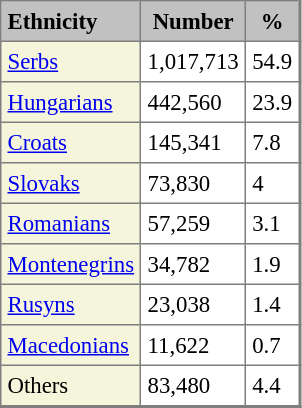<table border=1 cellpadding=4 cellspacing=0 class="toccolours" style="align: left; margin: 0.5em 0 0 0; border-style: solid; border: 1px solid #7f7f7f; border-right-width: 2px; border-bottom-width: 2px; border-collapse: collapse; font-size: 95%;">
<tr>
<td style="background:#c1c1c1;"><strong>Ethnicity</strong></td>
<td colspan=1 style="background:#c1c1c1;" align="center"><strong>Number</strong></td>
<td colspan=1 style="background:#c1c1c1;" align="center"><strong>%</strong></td>
</tr>
<tr>
<td style="background:#F5F5DC;"><a href='#'>Serbs</a></td>
<td>1,017,713</td>
<td>54.9</td>
</tr>
<tr>
<td style="background:#F5F5DC;"><a href='#'>Hungarians</a></td>
<td>442,560</td>
<td>23.9</td>
</tr>
<tr>
<td style="background:#F5F5DC;"><a href='#'>Croats</a></td>
<td>145,341</td>
<td>7.8</td>
</tr>
<tr>
<td style="background:#F5F5DC;"><a href='#'>Slovaks</a></td>
<td>73,830</td>
<td>4</td>
</tr>
<tr>
<td style="background:#F5F5DC;"><a href='#'>Romanians</a></td>
<td>57,259</td>
<td>3.1</td>
</tr>
<tr>
<td style="background:#F5F5DC;"><a href='#'>Montenegrins</a></td>
<td>34,782</td>
<td>1.9</td>
</tr>
<tr>
<td style="background:#F5F5DC;"><a href='#'>Rusyns</a></td>
<td>23,038</td>
<td>1.4</td>
</tr>
<tr>
<td style="background:#F5F5DC;"><a href='#'>Macedonians</a></td>
<td>11,622</td>
<td>0.7</td>
</tr>
<tr>
<td style="background:#F5F5DC;">Others</td>
<td>83,480</td>
<td>4.4</td>
</tr>
</table>
